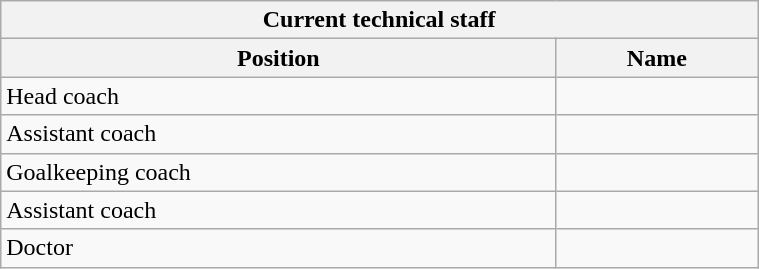<table class="wikitable" width=40% style="text-align:left;font-size:100%;">
<tr>
<th colspan="2">Current technical staff</th>
</tr>
<tr>
<th>Position</th>
<th>Name</th>
</tr>
<tr>
<td>Head coach</td>
<td> </td>
</tr>
<tr>
<td>Assistant coach</td>
<td> </td>
</tr>
<tr>
<td>Goalkeeping coach</td>
<td> </td>
</tr>
<tr>
<td>Assistant coach</td>
<td> </td>
</tr>
<tr>
<td>Doctor</td>
<td> </td>
</tr>
</table>
